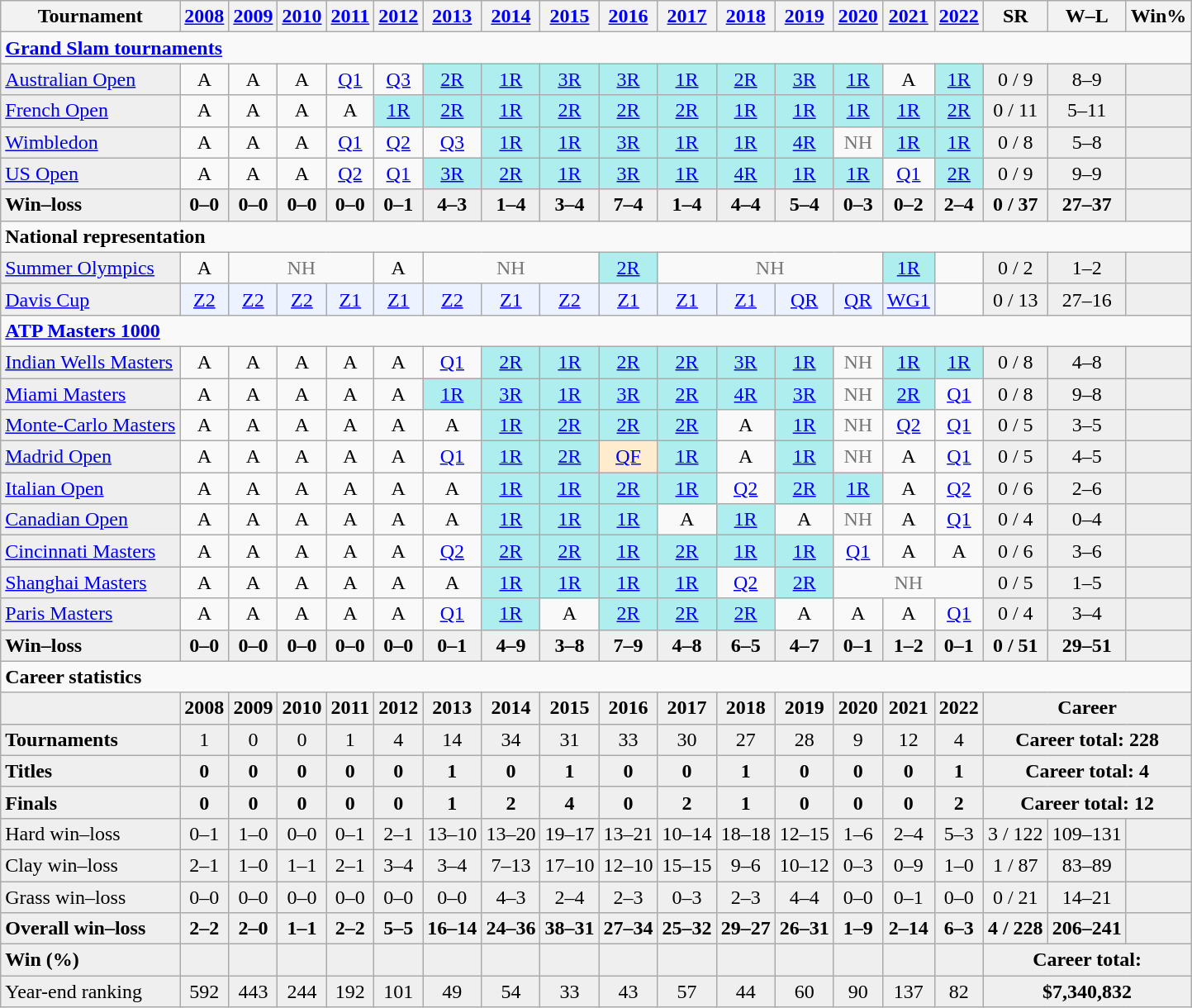<table class=wikitable style=text-align:center>
<tr>
<th>Tournament</th>
<th><a href='#'>2008</a></th>
<th><a href='#'>2009</a></th>
<th><a href='#'>2010</a></th>
<th><a href='#'>2011</a></th>
<th><a href='#'>2012</a></th>
<th><a href='#'>2013</a></th>
<th><a href='#'>2014</a></th>
<th><a href='#'>2015</a></th>
<th><a href='#'>2016</a></th>
<th><a href='#'>2017</a></th>
<th><a href='#'>2018</a></th>
<th><a href='#'>2019</a></th>
<th><a href='#'>2020</a></th>
<th><a href='#'>2021</a></th>
<th><a href='#'>2022</a></th>
<th>SR</th>
<th>W–L</th>
<th>Win%</th>
</tr>
<tr>
<td colspan="19" style="text-align:left"><strong><a href='#'>Grand Slam tournaments</a></strong></td>
</tr>
<tr>
<td bgcolor=efefef align=left><a href='#'>Australian Open</a></td>
<td>A</td>
<td>A</td>
<td>A</td>
<td><a href='#'>Q1</a></td>
<td><a href='#'>Q3</a></td>
<td bgcolor=afeeee><a href='#'>2R</a></td>
<td bgcolor=afeeee><a href='#'>1R</a></td>
<td bgcolor=afeeee><a href='#'>3R</a></td>
<td bgcolor=afeeee><a href='#'>3R</a></td>
<td bgcolor=afeeee><a href='#'>1R</a></td>
<td bgcolor=afeeee><a href='#'>2R</a></td>
<td bgcolor=afeeee><a href='#'>3R</a></td>
<td bgcolor=afeeee><a href='#'>1R</a></td>
<td>A</td>
<td bgcolor=afeeee><a href='#'>1R</a></td>
<td bgcolor=efefef>0 / 9</td>
<td bgcolor=efefef>8–9</td>
<td bgcolor=efefef></td>
</tr>
<tr>
<td bgcolor=efefef align=left><a href='#'>French Open</a></td>
<td>A</td>
<td>A</td>
<td>A</td>
<td>A</td>
<td bgcolor=afeeee><a href='#'>1R</a></td>
<td bgcolor=afeeee><a href='#'>2R</a></td>
<td bgcolor=afeeee><a href='#'>1R</a></td>
<td bgcolor=afeeee><a href='#'>2R</a></td>
<td bgcolor=afeeee><a href='#'>2R</a></td>
<td bgcolor=afeeee><a href='#'>2R</a></td>
<td bgcolor=afeeee><a href='#'>1R</a></td>
<td bgcolor=afeeee><a href='#'>1R</a></td>
<td bgcolor=afeeee><a href='#'>1R</a></td>
<td bgcolor=afeeee><a href='#'>1R</a></td>
<td bgcolor=afeeee><a href='#'>2R</a></td>
<td bgcolor=efefef>0 / 11</td>
<td bgcolor=efefef>5–11</td>
<td bgcolor=efefef></td>
</tr>
<tr>
<td bgcolor=efefef align=left><a href='#'>Wimbledon</a></td>
<td>A</td>
<td>A</td>
<td>A</td>
<td><a href='#'>Q1</a></td>
<td><a href='#'>Q2</a></td>
<td><a href='#'>Q3</a></td>
<td bgcolor=afeeee><a href='#'>1R</a></td>
<td bgcolor=afeeee><a href='#'>1R</a></td>
<td bgcolor=afeeee><a href='#'>3R</a></td>
<td bgcolor=afeeee><a href='#'>1R</a></td>
<td bgcolor=afeeee><a href='#'>1R</a></td>
<td bgcolor=afeeee><a href='#'>4R</a></td>
<td style=color:#767676>NH</td>
<td bgcolor=afeeee><a href='#'>1R</a></td>
<td bgcolor=afeeee><a href='#'>1R</a></td>
<td bgcolor=efefef>0 / 8</td>
<td bgcolor=efefef>5–8</td>
<td bgcolor=efefef></td>
</tr>
<tr>
<td bgcolor=efefef align=left><a href='#'>US Open</a></td>
<td>A</td>
<td>A</td>
<td>A</td>
<td><a href='#'>Q2</a></td>
<td><a href='#'>Q1</a></td>
<td bgcolor=afeeee><a href='#'>3R</a></td>
<td bgcolor=afeeee><a href='#'>2R</a></td>
<td bgcolor=afeeee><a href='#'>1R</a></td>
<td bgcolor=afeeee><a href='#'>3R</a></td>
<td bgcolor=afeeee><a href='#'>1R</a></td>
<td bgcolor=afeeee><a href='#'>4R</a></td>
<td bgcolor=afeeee><a href='#'>1R</a></td>
<td bgcolor=afeeee><a href='#'>1R</a></td>
<td><a href='#'>Q1</a></td>
<td bgcolor=afeeee><a href='#'>2R</a></td>
<td bgcolor=efefef>0 / 9</td>
<td bgcolor=efefef>9–9</td>
<td bgcolor=efefef></td>
</tr>
<tr style=background:#efefef;font-weight:bold>
<td style=text-align:left>Win–loss</td>
<td>0–0</td>
<td>0–0</td>
<td>0–0</td>
<td>0–0</td>
<td>0–1</td>
<td>4–3</td>
<td>1–4</td>
<td>3–4</td>
<td>7–4</td>
<td>1–4</td>
<td>4–4</td>
<td>5–4</td>
<td>0–3</td>
<td>0–2</td>
<td>2–4</td>
<td>0 / 37</td>
<td>27–37</td>
<td></td>
</tr>
<tr>
<td colspan="19" style="text-align:left"><strong>National representation</strong></td>
</tr>
<tr>
<td bgcolor=efefef align=left><a href='#'>Summer Olympics</a></td>
<td>A</td>
<td colspan=3 style=color:#767676>NH</td>
<td>A</td>
<td colspan=3 style=color:#767676>NH</td>
<td bgcolor=afeeee><a href='#'>2R</a></td>
<td colspan=4 style=color:#767676>NH</td>
<td bgcolor=afeeee><a href='#'>1R</a></td>
<td></td>
<td bgcolor=efefef>0 / 2</td>
<td bgcolor=efefef>1–2</td>
<td bgcolor=efefef></td>
</tr>
<tr>
<td bgcolor=efefef align=left><a href='#'>Davis Cup</a></td>
<td bgcolor=#ecf2ff><a href='#'>Z2</a></td>
<td bgcolor=#ecf2ff><a href='#'>Z2</a></td>
<td bgcolor=#ecf2ff><a href='#'>Z2</a></td>
<td bgcolor=#ecf2ff><a href='#'>Z1</a></td>
<td bgcolor=#ecf2ff><a href='#'>Z1</a></td>
<td bgcolor=#ecf2ff><a href='#'>Z2</a></td>
<td bgcolor=#ecf2ff><a href='#'>Z1</a></td>
<td bgcolor=#ecf2ff><a href='#'>Z2</a></td>
<td bgcolor=#ecf2ff><a href='#'>Z1</a></td>
<td bgcolor=#ecf2ff><a href='#'>Z1</a></td>
<td bgcolor=#ecf2ff><a href='#'>Z1</a></td>
<td bgcolor=#ecf2ff><a href='#'>QR</a></td>
<td bgcolor=#ecf2ff><a href='#'>QR</a></td>
<td bgcolor=#ecf2ff><a href='#'>WG1</a></td>
<td></td>
<td bgcolor=efefef>0 / 13</td>
<td bgcolor=efefef>27–16</td>
<td bgcolor=efefef></td>
</tr>
<tr>
<td colspan="19" style="text-align:left"><strong><a href='#'>ATP Masters 1000</a></strong></td>
</tr>
<tr>
<td bgcolor=efefef align=left><a href='#'>Indian Wells Masters</a></td>
<td>A</td>
<td>A</td>
<td>A</td>
<td>A</td>
<td>A</td>
<td><a href='#'>Q1</a></td>
<td bgcolor=afeeee><a href='#'>2R</a></td>
<td bgcolor=afeeee><a href='#'>1R</a></td>
<td bgcolor=afeeee><a href='#'>2R</a></td>
<td bgcolor=afeeee><a href='#'>2R</a></td>
<td bgcolor=afeeee><a href='#'>3R</a></td>
<td bgcolor=afeeee><a href='#'>1R</a></td>
<td style=color:#767676>NH</td>
<td bgcolor=afeeee><a href='#'>1R</a></td>
<td bgcolor=afeeee><a href='#'>1R</a></td>
<td bgcolor=efefef>0 / 8</td>
<td bgcolor=efefef>4–8</td>
<td bgcolor=efefef></td>
</tr>
<tr>
<td bgcolor=efefef align=left><a href='#'>Miami Masters</a></td>
<td>A</td>
<td>A</td>
<td>A</td>
<td>A</td>
<td>A</td>
<td bgcolor=afeeee><a href='#'>1R</a></td>
<td bgcolor=afeeee><a href='#'>3R</a></td>
<td bgcolor=afeeee><a href='#'>1R</a></td>
<td bgcolor=afeeee><a href='#'>3R</a></td>
<td bgcolor=afeeee><a href='#'>2R</a></td>
<td bgcolor=afeeee><a href='#'>4R</a></td>
<td bgcolor=afeeee><a href='#'>3R</a></td>
<td style=color:#767676>NH</td>
<td bgcolor=afeeee><a href='#'>2R</a></td>
<td><a href='#'>Q1</a></td>
<td bgcolor=efefef>0 / 8</td>
<td bgcolor=efefef>9–8</td>
<td bgcolor=efefef></td>
</tr>
<tr>
<td bgcolor=efefef align=left><a href='#'>Monte-Carlo Masters</a></td>
<td>A</td>
<td>A</td>
<td>A</td>
<td>A</td>
<td>A</td>
<td>A</td>
<td bgcolor=afeeee><a href='#'>1R</a></td>
<td bgcolor=afeeee><a href='#'>2R</a></td>
<td bgcolor=afeeee><a href='#'>2R</a></td>
<td bgcolor=afeeee><a href='#'>2R</a></td>
<td>A</td>
<td bgcolor=afeeee><a href='#'>1R</a></td>
<td style=color:#767676>NH</td>
<td><a href='#'>Q2</a></td>
<td><a href='#'>Q1</a></td>
<td bgcolor=efefef>0 / 5</td>
<td bgcolor=efefef>3–5</td>
<td bgcolor=efefef></td>
</tr>
<tr>
<td bgcolor=efefef align=left><a href='#'>Madrid Open</a></td>
<td>A</td>
<td>A</td>
<td>A</td>
<td>A</td>
<td>A</td>
<td><a href='#'>Q1</a></td>
<td bgcolor=afeeee><a href='#'>1R</a></td>
<td bgcolor=afeeee><a href='#'>2R</a></td>
<td bgcolor=ffebcd><a href='#'>QF</a></td>
<td bgcolor=afeeee><a href='#'>1R</a></td>
<td>A</td>
<td bgcolor=afeeee><a href='#'>1R</a></td>
<td style=color:#767676>NH</td>
<td>A</td>
<td><a href='#'>Q1</a></td>
<td bgcolor=efefef>0 / 5</td>
<td bgcolor=efefef>4–5</td>
<td bgcolor=efefef></td>
</tr>
<tr>
<td bgcolor=efefef align=left><a href='#'>Italian Open</a></td>
<td>A</td>
<td>A</td>
<td>A</td>
<td>A</td>
<td>A</td>
<td>A</td>
<td bgcolor=afeeee><a href='#'>1R</a></td>
<td bgcolor=afeeee><a href='#'>1R</a></td>
<td bgcolor=afeeee><a href='#'>2R</a></td>
<td bgcolor=afeeee><a href='#'>1R</a></td>
<td><a href='#'>Q2</a></td>
<td bgcolor=afeeee><a href='#'>2R</a></td>
<td bgcolor=afeeee><a href='#'>1R</a></td>
<td>A</td>
<td><a href='#'>Q2</a></td>
<td bgcolor=efefef>0 / 6</td>
<td bgcolor=efefef>2–6</td>
<td bgcolor=efefef></td>
</tr>
<tr>
<td bgcolor=efefef align=left><a href='#'>Canadian Open</a></td>
<td>A</td>
<td>A</td>
<td>A</td>
<td>A</td>
<td>A</td>
<td>A</td>
<td bgcolor=afeeee><a href='#'>1R</a></td>
<td bgcolor=afeeee><a href='#'>1R</a></td>
<td bgcolor=afeeee><a href='#'>1R</a></td>
<td>A</td>
<td bgcolor=afeeee><a href='#'>1R</a></td>
<td>A</td>
<td style=color:#767676>NH</td>
<td>A</td>
<td><a href='#'>Q1</a></td>
<td bgcolor=efefef>0 / 4</td>
<td bgcolor=efefef>0–4</td>
<td bgcolor=efefef></td>
</tr>
<tr>
<td bgcolor=efefef align=left><a href='#'>Cincinnati Masters</a></td>
<td>A</td>
<td>A</td>
<td>A</td>
<td>A</td>
<td>A</td>
<td><a href='#'>Q2</a></td>
<td bgcolor=afeeee><a href='#'>2R</a></td>
<td bgcolor=afeeee><a href='#'>2R</a></td>
<td bgcolor=afeeee><a href='#'>1R</a></td>
<td bgcolor=afeeee><a href='#'>2R</a></td>
<td bgcolor=afeeee><a href='#'>1R</a></td>
<td bgcolor=afeeee><a href='#'>1R</a></td>
<td><a href='#'>Q1</a></td>
<td>A</td>
<td>A</td>
<td bgcolor=efefef>0 / 6</td>
<td bgcolor=efefef>3–6</td>
<td bgcolor=efefef></td>
</tr>
<tr>
<td bgcolor=efefef align=left><a href='#'>Shanghai Masters</a></td>
<td>A</td>
<td>A</td>
<td>A</td>
<td>A</td>
<td>A</td>
<td>A</td>
<td bgcolor=afeeee><a href='#'>1R</a></td>
<td bgcolor=afeeee><a href='#'>1R</a></td>
<td bgcolor=afeeee><a href='#'>1R</a></td>
<td bgcolor=afeeee><a href='#'>1R</a></td>
<td><a href='#'>Q2</a></td>
<td bgcolor=afeeee><a href='#'>2R</a></td>
<td colspan="3" style="color:#767676">NH</td>
<td bgcolor=efefef>0 / 5</td>
<td bgcolor=efefef>1–5</td>
<td bgcolor=efefef></td>
</tr>
<tr>
<td bgcolor=efefef align=left><a href='#'>Paris Masters</a></td>
<td>A</td>
<td>A</td>
<td>A</td>
<td>A</td>
<td>A</td>
<td><a href='#'>Q1</a></td>
<td bgcolor=afeeee><a href='#'>1R</a></td>
<td>A</td>
<td bgcolor=afeeee><a href='#'>2R</a></td>
<td bgcolor=afeeee><a href='#'>2R</a></td>
<td bgcolor=afeeee><a href='#'>2R</a></td>
<td>A</td>
<td>A</td>
<td>A</td>
<td><a href='#'>Q1</a></td>
<td bgcolor=efefef>0 / 4</td>
<td bgcolor=efefef>3–4</td>
<td bgcolor=efefef></td>
</tr>
<tr style=background:#efefef;font-weight:bold>
<td style=text-align:left>Win–loss</td>
<td>0–0</td>
<td>0–0</td>
<td>0–0</td>
<td>0–0</td>
<td>0–0</td>
<td>0–1</td>
<td>4–9</td>
<td>3–8</td>
<td>7–9</td>
<td>4–8</td>
<td>6–5</td>
<td>4–7</td>
<td>0–1</td>
<td>1–2</td>
<td>0–1</td>
<td>0 / 51</td>
<td>29–51</td>
<td></td>
</tr>
<tr>
<td colspan="19" style="text-align:left"><strong>Career statistics</strong></td>
</tr>
<tr style=background:#efefef;font-weight:bold>
<td></td>
<td>2008</td>
<td>2009</td>
<td>2010</td>
<td>2011</td>
<td>2012</td>
<td>2013</td>
<td>2014</td>
<td>2015</td>
<td>2016</td>
<td>2017</td>
<td>2018</td>
<td>2019</td>
<td>2020</td>
<td>2021</td>
<td>2022</td>
<td colspan="3">Career</td>
</tr>
<tr style=background:#efefef>
<td align=left><strong>Tournaments</strong></td>
<td>1</td>
<td>0</td>
<td>0</td>
<td>1</td>
<td>4</td>
<td>14</td>
<td>34</td>
<td>31</td>
<td>33</td>
<td>30</td>
<td>27</td>
<td>28</td>
<td>9</td>
<td>12</td>
<td>4</td>
<td colspan=3><strong>Career total: 228</strong></td>
</tr>
<tr style=background:#efefef;font-weight:bold>
<td style=text-align:left>Titles</td>
<td>0</td>
<td>0</td>
<td>0</td>
<td>0</td>
<td>0</td>
<td>1</td>
<td>0</td>
<td>1</td>
<td>0</td>
<td>0</td>
<td>1</td>
<td>0</td>
<td>0</td>
<td>0</td>
<td>1</td>
<td colspan=3>Career total: 4</td>
</tr>
<tr style=background:#efefef;font-weight:bold>
<td style=text-align:left>Finals</td>
<td>0</td>
<td>0</td>
<td>0</td>
<td>0</td>
<td>0</td>
<td>1</td>
<td>2</td>
<td>4</td>
<td>0</td>
<td>2</td>
<td>1</td>
<td>0</td>
<td>0</td>
<td>0</td>
<td>2</td>
<td colspan=3>Career total: 12</td>
</tr>
<tr style=background:#efefef>
<td align=left>Hard win–loss</td>
<td>0–1</td>
<td>1–0</td>
<td>0–0</td>
<td>0–1</td>
<td>2–1</td>
<td>13–10</td>
<td>13–20</td>
<td>19–17</td>
<td>13–21</td>
<td>10–14</td>
<td>18–18</td>
<td>12–15</td>
<td>1–6</td>
<td>2–4</td>
<td>5–3</td>
<td>3 / 122</td>
<td>109–131</td>
<td></td>
</tr>
<tr style=background:#efefef>
<td align=left>Clay win–loss</td>
<td>2–1</td>
<td>1–0</td>
<td>1–1</td>
<td>2–1</td>
<td>3–4</td>
<td>3–4</td>
<td>7–13</td>
<td>17–10</td>
<td>12–10</td>
<td>15–15</td>
<td>9–6</td>
<td>10–12</td>
<td>0–3</td>
<td>0–9</td>
<td>1–0</td>
<td>1 / 87</td>
<td>83–89</td>
<td></td>
</tr>
<tr style=background:#efefef>
<td align=left>Grass win–loss</td>
<td>0–0</td>
<td>0–0</td>
<td>0–0</td>
<td>0–0</td>
<td>0–0</td>
<td>0–0</td>
<td>4–3</td>
<td>2–4</td>
<td>2–3</td>
<td>0–3</td>
<td>2–3</td>
<td>4–4</td>
<td>0–0</td>
<td>0–1</td>
<td>0–0</td>
<td>0 / 21</td>
<td>14–21</td>
<td></td>
</tr>
<tr style=background:#efefef;font-weight:bold>
<td style=text-align:left>Overall win–loss</td>
<td>2–2</td>
<td>2–0</td>
<td>1–1</td>
<td>2–2</td>
<td>5–5</td>
<td>16–14</td>
<td>24–36</td>
<td>38–31</td>
<td>27–34</td>
<td>25–32</td>
<td>29–27</td>
<td>26–31</td>
<td>1–9</td>
<td>2–14</td>
<td>6–3</td>
<td>4 / 228</td>
<td>206–241</td>
<td></td>
</tr>
<tr style=background:#efefef;font-weight:bold>
<td style=text-align:left>Win (%)</td>
<td></td>
<td></td>
<td></td>
<td></td>
<td></td>
<td></td>
<td></td>
<td></td>
<td></td>
<td></td>
<td></td>
<td></td>
<td></td>
<td></td>
<td></td>
<td colspan=3>Career total: </td>
</tr>
<tr style=background:#efefef>
<td style=text-align:left>Year-end ranking</td>
<td>592</td>
<td>443</td>
<td>244</td>
<td>192</td>
<td>101</td>
<td>49</td>
<td>54</td>
<td>33</td>
<td>43</td>
<td>57</td>
<td>44</td>
<td>60</td>
<td>90</td>
<td>137</td>
<td>82</td>
<td colspan=3><strong>$7,340,832</strong></td>
</tr>
</table>
